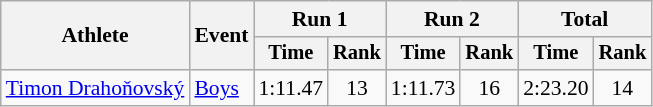<table class="wikitable" style="font-size:90%">
<tr>
<th rowspan="2">Athlete</th>
<th rowspan="2">Event</th>
<th colspan="2">Run 1</th>
<th colspan="2">Run 2</th>
<th colspan="2">Total</th>
</tr>
<tr style="font-size:95%">
<th>Time</th>
<th>Rank</th>
<th>Time</th>
<th>Rank</th>
<th>Time</th>
<th>Rank</th>
</tr>
<tr align=center>
<td align=left><a href='#'>Timon Drahoňovský</a></td>
<td align=left><a href='#'>Boys</a></td>
<td>1:11.47</td>
<td>13</td>
<td>1:11.73</td>
<td>16</td>
<td>2:23.20</td>
<td>14</td>
</tr>
</table>
